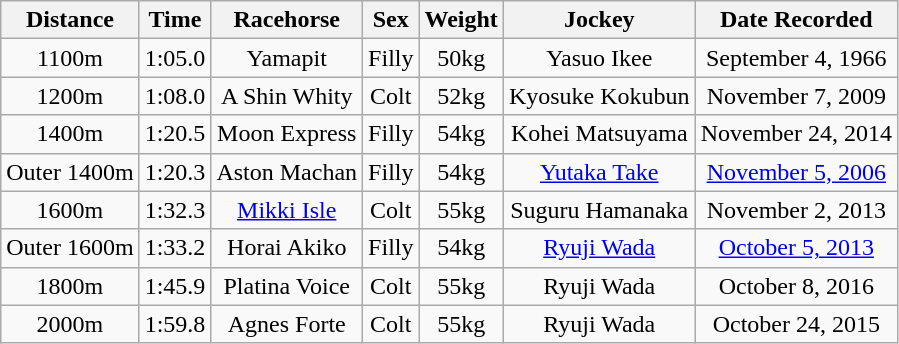<table class="wikitable" style="text-align: center;">
<tr>
<th>Distance</th>
<th>Time</th>
<th>Racehorse</th>
<th>Sex</th>
<th>Weight</th>
<th>Jockey</th>
<th>Date Recorded</th>
</tr>
<tr>
<td>1100m</td>
<td>1:05.0</td>
<td>Yamapit</td>
<td>Filly</td>
<td>50kg</td>
<td>Yasuo Ikee</td>
<td>September 4, 1966</td>
</tr>
<tr>
<td>1200m</td>
<td>1:08.0</td>
<td>A Shin Whity</td>
<td>Colt</td>
<td>52kg</td>
<td>Kyosuke Kokubun</td>
<td>November 7, 2009</td>
</tr>
<tr>
<td>1400m</td>
<td>1:20.5</td>
<td>Moon Express</td>
<td>Filly</td>
<td>54kg</td>
<td>Kohei Matsuyama</td>
<td>November 24, 2014</td>
</tr>
<tr>
<td>Outer 1400m</td>
<td>1:20.3</td>
<td>Aston Machan</td>
<td>Filly</td>
<td>54kg</td>
<td><a href='#'>Yutaka Take</a></td>
<td><a href='#'>November 5, 2006</a></td>
</tr>
<tr>
<td>1600m</td>
<td>1:32.3</td>
<td><a href='#'>Mikki Isle</a></td>
<td>Colt</td>
<td>55kg</td>
<td>Suguru Hamanaka</td>
<td>November 2, 2013</td>
</tr>
<tr>
<td>Outer 1600m</td>
<td>1:33.2</td>
<td>Horai Akiko</td>
<td>Filly</td>
<td>54kg</td>
<td><a href='#'>Ryuji Wada</a></td>
<td><a href='#'>October 5, 2013</a></td>
</tr>
<tr>
<td>1800m</td>
<td>1:45.9</td>
<td>Platina Voice</td>
<td>Colt</td>
<td>55kg</td>
<td>Ryuji Wada</td>
<td>October 8, 2016</td>
</tr>
<tr>
<td>2000m</td>
<td>1:59.8</td>
<td>Agnes Forte</td>
<td>Colt</td>
<td>55kg</td>
<td>Ryuji Wada</td>
<td>October 24, 2015</td>
</tr>
</table>
